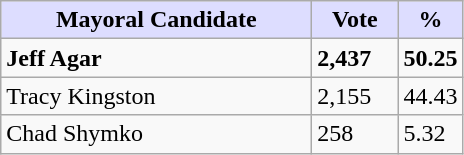<table class="wikitable">
<tr>
<th style="background:#ddf; width:200px;">Mayoral Candidate</th>
<th style="background:#ddf; width:50px;">Vote</th>
<th style="background:#ddf; width:30px;">%</th>
</tr>
<tr>
<td><strong>Jeff Agar</strong></td>
<td><strong>2,437</strong></td>
<td><strong>50.25</strong></td>
</tr>
<tr>
<td>Tracy Kingston</td>
<td>2,155</td>
<td>44.43</td>
</tr>
<tr>
<td>Chad Shymko</td>
<td>258</td>
<td>5.32</td>
</tr>
</table>
